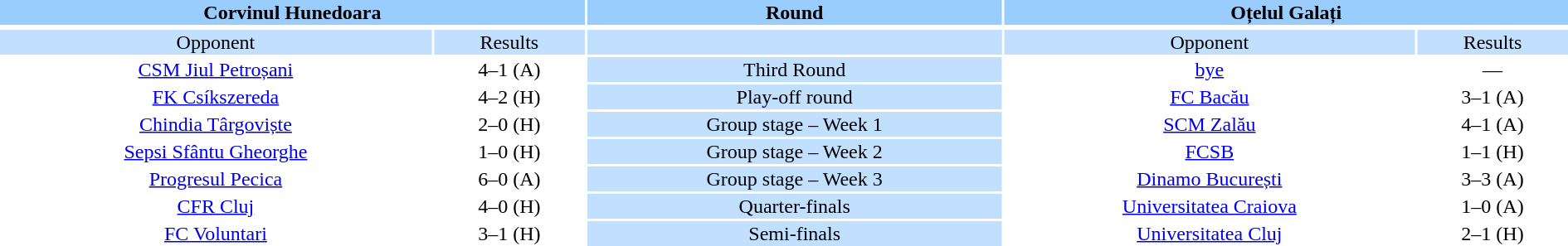<table width="100%" style="text-align:center">
<tr valign=top bgcolor=#99ccff>
<th colspan=2 style="width:1*">Corvinul Hunedoara</th>
<th><strong>Round</strong></th>
<th colspan=2 style="width:1*">Oțelul Galați</th>
</tr>
<tr>
</tr>
<tr valign=top bgcolor=#c1e0ff>
<td>Opponent</td>
<td>Results</td>
<td bgcolor=#c1e0ff></td>
<td>Opponent</td>
<td>Results</td>
</tr>
<tr>
<td><a href='#'>CSM Jiul Petroșani</a></td>
<td>4–1 (A)</td>
<td bgcolor=#c1e0ff>Third Round</td>
<td><a href='#'>bye</a></td>
<td>—</td>
</tr>
<tr>
<td><a href='#'>FK Csíkszereda</a></td>
<td>4–2 (H)</td>
<td bgcolor=#c1e0ff>Play-off round</td>
<td><a href='#'>FC Bacău</a></td>
<td>3–1 (A)</td>
</tr>
<tr>
<td><a href='#'>Chindia Târgoviște</a></td>
<td>2–0 (H)</td>
<td bgcolor=#c1e0ff>Group stage – Week 1</td>
<td><a href='#'>SCM Zalău</a></td>
<td>4–1 (A)</td>
</tr>
<tr>
<td><a href='#'>	Sepsi Sfântu Gheorghe</a></td>
<td>1–0 (H)</td>
<td bgcolor=#c1e0ff>Group stage – Week 2</td>
<td><a href='#'>FCSB</a></td>
<td>1–1 (H)</td>
</tr>
<tr>
<td><a href='#'>Progresul Pecica</a></td>
<td>6–0 (A)</td>
<td bgcolor=#c1e0ff>Group stage – Week 3</td>
<td><a href='#'>Dinamo București</a></td>
<td>3–3 (A)</td>
</tr>
<tr>
<td><a href='#'>CFR Cluj</a></td>
<td>4–0 (H)</td>
<td bgcolor=#c1e0ff>Quarter-finals</td>
<td><a href='#'>Universitatea Craiova</a></td>
<td>1–0 (A)</td>
</tr>
<tr>
<td><a href='#'>FC Voluntari</a></td>
<td>3–1 (H)</td>
<td bgcolor=#c1e0ff>Semi-finals</td>
<td><a href='#'>Universitatea Cluj</a></td>
<td>2–1 (H)</td>
</tr>
</table>
